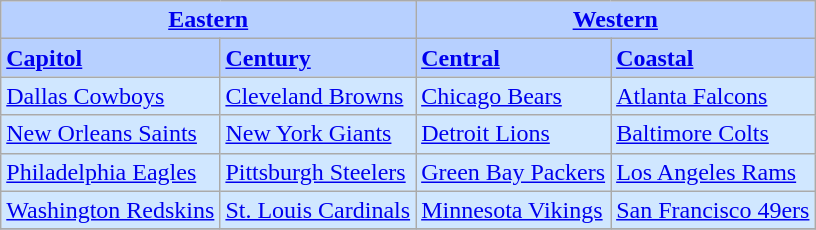<table class="wikitable">
<tr>
<th colspan="2" style="background-color: #B7D0FF;"><strong><a href='#'>Eastern</a></strong></th>
<th colspan="2" style="background-color: #B7D0FF;"><strong><a href='#'>Western</a></strong></th>
</tr>
<tr>
<td style="background-color: #B7D0FF;"><strong><a href='#'>Capitol</a></strong></td>
<td style="background-color: #B7D0FF;"><strong><a href='#'>Century</a></strong></td>
<td style="background-color: #B7D0FF;"><strong><a href='#'>Central</a></strong></td>
<td style="background-color: #B7D0FF;"><strong><a href='#'>Coastal</a></strong></td>
</tr>
<tr>
<td style="background-color: #D0E7FF;"><a href='#'>Dallas Cowboys</a></td>
<td style="background-color: #D0E7FF;"><a href='#'>Cleveland Browns</a></td>
<td style="background-color: #D0E7FF;"><a href='#'>Chicago Bears</a></td>
<td style="background-color: #D0E7FF;"><a href='#'>Atlanta Falcons</a></td>
</tr>
<tr>
<td style="background-color: #D0E7FF;"><a href='#'>New Orleans Saints</a></td>
<td style="background-color: #D0E7FF;"><a href='#'>New York Giants</a></td>
<td style="background-color: #D0E7FF;"><a href='#'>Detroit Lions</a></td>
<td style="background-color: #D0E7FF;"><a href='#'>Baltimore Colts</a></td>
</tr>
<tr>
<td style="background-color: #D0E7FF;"><a href='#'>Philadelphia Eagles</a></td>
<td style="background-color: #D0E7FF;"><a href='#'>Pittsburgh Steelers</a></td>
<td style="background-color: #D0E7FF;"><a href='#'>Green Bay Packers</a></td>
<td style="background-color: #D0E7FF;"><a href='#'>Los Angeles Rams</a></td>
</tr>
<tr>
<td style="background-color: #D0E7FF;"><a href='#'>Washington Redskins</a></td>
<td style="background-color: #D0E7FF;"><a href='#'>St. Louis Cardinals</a></td>
<td style="background-color: #D0E7FF;"><a href='#'>Minnesota Vikings</a></td>
<td style="background-color: #D0E7FF;"><a href='#'>San Francisco 49ers</a></td>
</tr>
<tr>
</tr>
</table>
